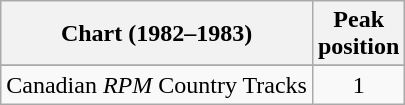<table class="wikitable sortable">
<tr>
<th align="left">Chart (1982–1983)</th>
<th align="center">Peak<br>position</th>
</tr>
<tr>
</tr>
<tr>
<td align="left">Canadian <em>RPM</em> Country Tracks</td>
<td align="center">1</td>
</tr>
</table>
